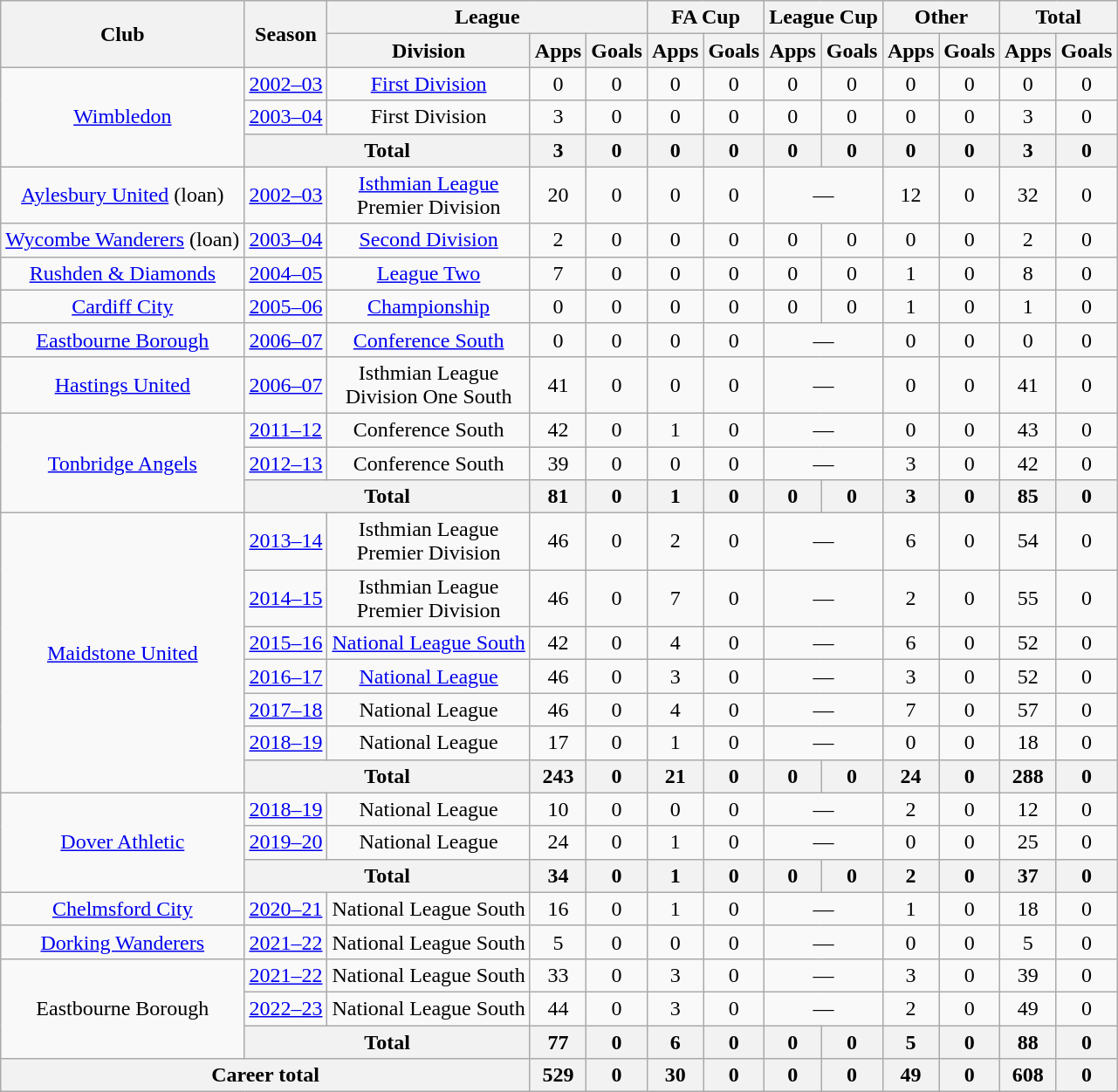<table class="wikitable" style="text-align: center">
<tr>
<th rowspan="2">Club</th>
<th rowspan="2">Season</th>
<th colspan="3">League</th>
<th colspan="2">FA Cup</th>
<th colspan="2">League Cup</th>
<th colspan="2">Other</th>
<th colspan="2">Total</th>
</tr>
<tr>
<th>Division</th>
<th>Apps</th>
<th>Goals</th>
<th>Apps</th>
<th>Goals</th>
<th>Apps</th>
<th>Goals</th>
<th>Apps</th>
<th>Goals</th>
<th>Apps</th>
<th>Goals</th>
</tr>
<tr>
<td rowspan="3"><a href='#'>Wimbledon</a></td>
<td><a href='#'>2002–03</a></td>
<td><a href='#'>First Division</a></td>
<td>0</td>
<td>0</td>
<td>0</td>
<td>0</td>
<td>0</td>
<td>0</td>
<td>0</td>
<td>0</td>
<td>0</td>
<td>0</td>
</tr>
<tr>
<td><a href='#'>2003–04</a></td>
<td>First Division</td>
<td>3</td>
<td>0</td>
<td>0</td>
<td>0</td>
<td>0</td>
<td>0</td>
<td>0</td>
<td>0</td>
<td>3</td>
<td>0</td>
</tr>
<tr>
<th colspan="2">Total</th>
<th>3</th>
<th>0</th>
<th>0</th>
<th>0</th>
<th>0</th>
<th>0</th>
<th>0</th>
<th>0</th>
<th>3</th>
<th>0</th>
</tr>
<tr>
<td><a href='#'>Aylesbury United</a> (loan)</td>
<td><a href='#'>2002–03</a></td>
<td><a href='#'>Isthmian League</a><br>Premier Division</td>
<td>20</td>
<td>0</td>
<td>0</td>
<td>0</td>
<td colspan="2">—</td>
<td>12</td>
<td>0</td>
<td>32</td>
<td>0</td>
</tr>
<tr>
<td><a href='#'>Wycombe Wanderers</a> (loan)</td>
<td><a href='#'>2003–04</a></td>
<td><a href='#'>Second Division</a></td>
<td>2</td>
<td>0</td>
<td>0</td>
<td>0</td>
<td>0</td>
<td>0</td>
<td>0</td>
<td>0</td>
<td>2</td>
<td>0</td>
</tr>
<tr>
<td><a href='#'>Rushden & Diamonds</a></td>
<td><a href='#'>2004–05</a></td>
<td><a href='#'>League Two</a></td>
<td>7</td>
<td>0</td>
<td>0</td>
<td>0</td>
<td>0</td>
<td>0</td>
<td>1</td>
<td>0</td>
<td>8</td>
<td>0</td>
</tr>
<tr>
<td><a href='#'>Cardiff City</a></td>
<td><a href='#'>2005–06</a></td>
<td><a href='#'>Championship</a></td>
<td>0</td>
<td>0</td>
<td>0</td>
<td>0</td>
<td>0</td>
<td>0</td>
<td>1</td>
<td>0</td>
<td>1</td>
<td>0</td>
</tr>
<tr>
<td><a href='#'>Eastbourne Borough</a></td>
<td><a href='#'>2006–07</a></td>
<td><a href='#'>Conference South</a></td>
<td>0</td>
<td>0</td>
<td>0</td>
<td>0</td>
<td colspan="2">—</td>
<td>0</td>
<td>0</td>
<td>0</td>
<td>0</td>
</tr>
<tr>
<td><a href='#'>Hastings United</a></td>
<td><a href='#'>2006–07</a></td>
<td>Isthmian League<br>Division One South</td>
<td>41</td>
<td>0</td>
<td>0</td>
<td>0</td>
<td colspan="2">—</td>
<td>0</td>
<td>0</td>
<td>41</td>
<td>0</td>
</tr>
<tr>
<td rowspan="3"><a href='#'>Tonbridge Angels</a></td>
<td><a href='#'>2011–12</a></td>
<td>Conference South</td>
<td>42</td>
<td>0</td>
<td>1</td>
<td>0</td>
<td colspan="2">—</td>
<td>0</td>
<td>0</td>
<td>43</td>
<td>0</td>
</tr>
<tr>
<td><a href='#'>2012–13</a></td>
<td>Conference South</td>
<td>39</td>
<td>0</td>
<td>0</td>
<td>0</td>
<td colspan="2">—</td>
<td>3</td>
<td>0</td>
<td>42</td>
<td>0</td>
</tr>
<tr>
<th colspan="2">Total</th>
<th>81</th>
<th>0</th>
<th>1</th>
<th>0</th>
<th>0</th>
<th>0</th>
<th>3</th>
<th>0</th>
<th>85</th>
<th>0</th>
</tr>
<tr>
<td rowspan="7"><a href='#'>Maidstone United</a></td>
<td><a href='#'>2013–14</a></td>
<td>Isthmian League<br>Premier Division</td>
<td>46</td>
<td>0</td>
<td>2</td>
<td>0</td>
<td colspan="2">—</td>
<td>6</td>
<td>0</td>
<td>54</td>
<td>0</td>
</tr>
<tr>
<td><a href='#'>2014–15</a></td>
<td>Isthmian League<br>Premier Division</td>
<td>46</td>
<td>0</td>
<td>7</td>
<td>0</td>
<td colspan="2">—</td>
<td>2</td>
<td>0</td>
<td>55</td>
<td>0</td>
</tr>
<tr>
<td><a href='#'>2015–16</a></td>
<td><a href='#'>National League South</a></td>
<td>42</td>
<td>0</td>
<td>4</td>
<td>0</td>
<td colspan="2">—</td>
<td>6</td>
<td>0</td>
<td>52</td>
<td>0</td>
</tr>
<tr>
<td><a href='#'>2016–17</a></td>
<td><a href='#'>National League</a></td>
<td>46</td>
<td>0</td>
<td>3</td>
<td>0</td>
<td colspan="2">—</td>
<td>3</td>
<td>0</td>
<td>52</td>
<td>0</td>
</tr>
<tr>
<td><a href='#'>2017–18</a></td>
<td>National League</td>
<td>46</td>
<td>0</td>
<td>4</td>
<td>0</td>
<td colspan="2">—</td>
<td>7</td>
<td>0</td>
<td>57</td>
<td>0</td>
</tr>
<tr>
<td><a href='#'>2018–19</a></td>
<td>National League</td>
<td>17</td>
<td>0</td>
<td>1</td>
<td>0</td>
<td colspan="2">—</td>
<td>0</td>
<td>0</td>
<td>18</td>
<td>0</td>
</tr>
<tr>
<th colspan="2">Total</th>
<th>243</th>
<th>0</th>
<th>21</th>
<th>0</th>
<th>0</th>
<th>0</th>
<th>24</th>
<th>0</th>
<th>288</th>
<th>0</th>
</tr>
<tr>
<td rowspan="3"><a href='#'>Dover Athletic</a></td>
<td><a href='#'>2018–19</a></td>
<td>National League</td>
<td>10</td>
<td>0</td>
<td>0</td>
<td>0</td>
<td colspan="2">—</td>
<td>2</td>
<td>0</td>
<td>12</td>
<td>0</td>
</tr>
<tr>
<td><a href='#'>2019–20</a></td>
<td>National League</td>
<td>24</td>
<td>0</td>
<td>1</td>
<td>0</td>
<td colspan="2">—</td>
<td>0</td>
<td>0</td>
<td>25</td>
<td>0</td>
</tr>
<tr>
<th colspan="2">Total</th>
<th>34</th>
<th>0</th>
<th>1</th>
<th>0</th>
<th>0</th>
<th>0</th>
<th>2</th>
<th>0</th>
<th>37</th>
<th>0</th>
</tr>
<tr>
<td><a href='#'>Chelmsford City</a></td>
<td><a href='#'>2020–21</a></td>
<td>National League South</td>
<td>16</td>
<td>0</td>
<td>1</td>
<td>0</td>
<td colspan="2">—</td>
<td>1</td>
<td>0</td>
<td>18</td>
<td>0</td>
</tr>
<tr>
<td><a href='#'>Dorking Wanderers</a></td>
<td><a href='#'>2021–22</a></td>
<td>National League South</td>
<td>5</td>
<td>0</td>
<td>0</td>
<td>0</td>
<td colspan="2">—</td>
<td>0</td>
<td>0</td>
<td>5</td>
<td>0</td>
</tr>
<tr>
<td rowspan="3">Eastbourne Borough</td>
<td><a href='#'>2021–22</a></td>
<td>National League South</td>
<td>33</td>
<td>0</td>
<td>3</td>
<td>0</td>
<td colspan="2">—</td>
<td>3</td>
<td>0</td>
<td>39</td>
<td>0</td>
</tr>
<tr>
<td><a href='#'>2022–23</a></td>
<td>National League South</td>
<td>44</td>
<td>0</td>
<td>3</td>
<td>0</td>
<td colspan="2">—</td>
<td>2</td>
<td>0</td>
<td>49</td>
<td>0</td>
</tr>
<tr>
<th colspan="2">Total</th>
<th>77</th>
<th>0</th>
<th>6</th>
<th>0</th>
<th>0</th>
<th>0</th>
<th>5</th>
<th>0</th>
<th>88</th>
<th>0</th>
</tr>
<tr>
<th colspan="3">Career total</th>
<th>529</th>
<th>0</th>
<th>30</th>
<th>0</th>
<th>0</th>
<th>0</th>
<th>49</th>
<th>0</th>
<th>608</th>
<th>0</th>
</tr>
</table>
